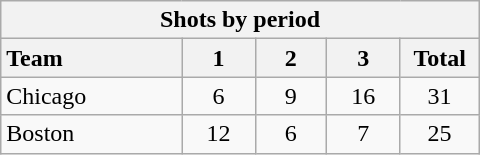<table class="wikitable" style="width:20em; text-align:right;">
<tr>
<th colspan=5>Shots by period</th>
</tr>
<tr>
<th style="width:8em; text-align:left;">Team</th>
<th style="width:3em;">1</th>
<th style="width:3em;">2</th>
<th style="width:3em;">3</th>
<th style="width:3em;">Total</th>
</tr>
<tr>
<td style="text-align:left;">Chicago</td>
<td align=center>6</td>
<td align=center>9</td>
<td align=center>16</td>
<td align=center>31</td>
</tr>
<tr>
<td style="text-align:left;">Boston</td>
<td align=center>12</td>
<td align=center>6</td>
<td align=center>7</td>
<td align=center>25</td>
</tr>
</table>
